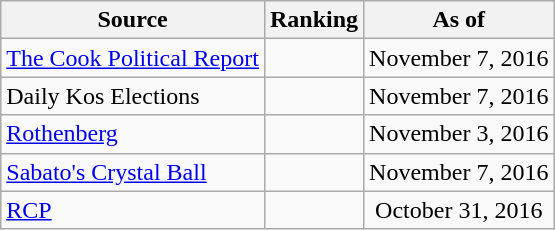<table class="wikitable" style="text-align:center">
<tr>
<th>Source</th>
<th>Ranking</th>
<th>As of</th>
</tr>
<tr>
<td align=left><a href='#'>The Cook Political Report</a></td>
<td></td>
<td>November 7, 2016</td>
</tr>
<tr>
<td align=left>Daily Kos Elections</td>
<td></td>
<td>November 7, 2016</td>
</tr>
<tr>
<td align=left><a href='#'>Rothenberg</a></td>
<td></td>
<td>November 3, 2016</td>
</tr>
<tr>
<td align=left><a href='#'>Sabato's Crystal Ball</a></td>
<td></td>
<td>November 7, 2016</td>
</tr>
<tr>
<td align="left"><a href='#'>RCP</a></td>
<td></td>
<td>October 31, 2016</td>
</tr>
</table>
